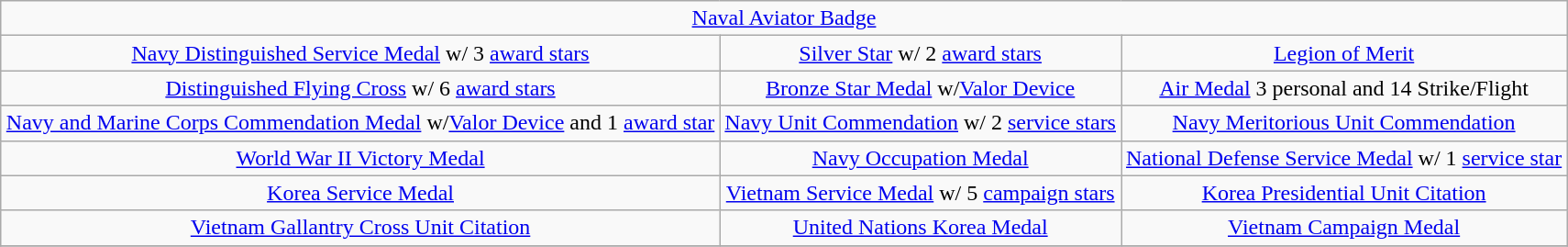<table class="wikitable" style="margin:1em auto; text-align:center;">
<tr>
<td colspan="9"><a href='#'>Naval Aviator Badge</a></td>
</tr>
<tr>
<td colspan="3"><a href='#'>Navy Distinguished Service Medal</a> w/ 3 <a href='#'>award stars</a></td>
<td colspan="3"><a href='#'>Silver Star</a> w/ 2 <a href='#'>award stars</a></td>
<td colspan="3"><a href='#'>Legion of Merit</a></td>
</tr>
<tr>
<td colspan="3"><a href='#'>Distinguished Flying Cross</a> w/ 6 <a href='#'>award stars</a></td>
<td colspan="3"><a href='#'>Bronze Star Medal</a> w/<a href='#'>Valor Device</a></td>
<td colspan="3"><a href='#'>Air Medal</a> 3 personal and 14 Strike/Flight</td>
</tr>
<tr>
<td colspan="3"><a href='#'>Navy and Marine Corps Commendation Medal</a> w/<a href='#'>Valor Device</a> and 1 <a href='#'>award star</a></td>
<td colspan="3"><a href='#'>Navy Unit Commendation</a> w/ 2 <a href='#'>service stars</a></td>
<td colspan="3"><a href='#'>Navy Meritorious Unit Commendation</a></td>
</tr>
<tr>
<td colspan="3"><a href='#'>World War II Victory Medal</a></td>
<td colspan="3"><a href='#'>Navy Occupation Medal</a></td>
<td colspan="3"><a href='#'>National Defense Service Medal</a> w/ 1 <a href='#'>service star</a></td>
</tr>
<tr>
<td colspan="3"><a href='#'>Korea Service Medal</a></td>
<td colspan="3"><a href='#'>Vietnam Service Medal</a> w/ 5 <a href='#'>campaign stars</a></td>
<td colspan="3"><a href='#'>Korea Presidential Unit Citation</a></td>
</tr>
<tr>
<td colspan="3"><a href='#'>Vietnam Gallantry Cross Unit Citation</a></td>
<td colspan="3"><a href='#'>United Nations Korea Medal</a></td>
<td colspan="3"><a href='#'>Vietnam Campaign Medal</a></td>
</tr>
<tr>
</tr>
</table>
